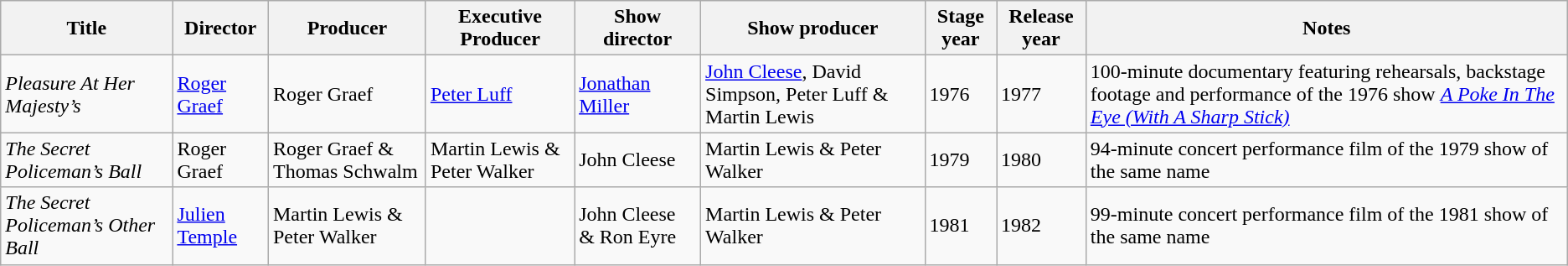<table class="wikitable">
<tr>
<th>Title</th>
<th>Director</th>
<th>Producer</th>
<th>Executive Producer</th>
<th>Show director</th>
<th>Show producer</th>
<th>Stage year</th>
<th>Release year</th>
<th>Notes</th>
</tr>
<tr>
<td><em>Pleasure At Her Majesty’s</em></td>
<td><a href='#'>Roger Graef</a></td>
<td>Roger Graef</td>
<td><a href='#'>Peter Luff</a></td>
<td><a href='#'>Jonathan Miller</a></td>
<td><a href='#'>John Cleese</a>, David Simpson, Peter Luff & Martin Lewis</td>
<td>1976</td>
<td>1977</td>
<td>100-minute documentary featuring rehearsals, backstage footage and performance of the 1976 show <em><a href='#'>A Poke In The Eye (With A Sharp Stick)</a></em></td>
</tr>
<tr>
<td><em>The Secret Policeman’s Ball</em></td>
<td>Roger Graef</td>
<td>Roger Graef & Thomas Schwalm</td>
<td>Martin Lewis & Peter Walker</td>
<td>John Cleese</td>
<td>Martin Lewis & Peter Walker</td>
<td>1979</td>
<td>1980</td>
<td>94-minute concert performance film of the 1979 show of the same name</td>
</tr>
<tr>
<td><em>The Secret Policeman’s Other Ball</em></td>
<td><a href='#'>Julien Temple</a></td>
<td>Martin Lewis & Peter Walker</td>
<td></td>
<td>John Cleese & Ron Eyre</td>
<td>Martin Lewis & Peter Walker</td>
<td>1981</td>
<td>1982</td>
<td>99-minute concert performance film of the 1981 show of the same name</td>
</tr>
</table>
